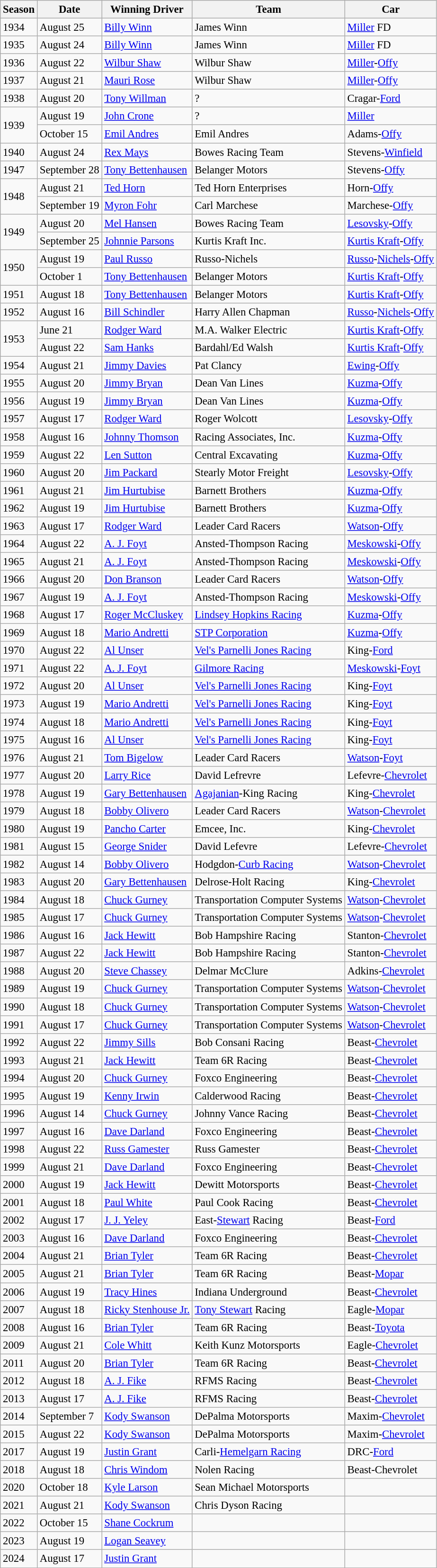<table class="wikitable" style="font-size: 95%;">
<tr>
<th>Season</th>
<th>Date</th>
<th>Winning Driver</th>
<th>Team</th>
<th>Car</th>
</tr>
<tr>
<td>1934</td>
<td>August 25</td>
<td><a href='#'>Billy Winn</a></td>
<td>James Winn</td>
<td><a href='#'>Miller</a> FD</td>
</tr>
<tr>
<td>1935</td>
<td>August 24</td>
<td><a href='#'>Billy Winn</a></td>
<td>James Winn</td>
<td><a href='#'>Miller</a> FD</td>
</tr>
<tr>
<td>1936</td>
<td>August 22</td>
<td><a href='#'>Wilbur Shaw</a></td>
<td>Wilbur Shaw</td>
<td><a href='#'>Miller</a>-<a href='#'>Offy</a></td>
</tr>
<tr>
<td>1937</td>
<td>August 21</td>
<td><a href='#'>Mauri Rose</a></td>
<td>Wilbur Shaw</td>
<td><a href='#'>Miller</a>-<a href='#'>Offy</a></td>
</tr>
<tr>
<td>1938</td>
<td>August 20</td>
<td><a href='#'>Tony Willman</a></td>
<td>?</td>
<td>Cragar-<a href='#'>Ford</a></td>
</tr>
<tr>
<td rowspan=2>1939</td>
<td>August 19</td>
<td><a href='#'>John Crone</a></td>
<td>?</td>
<td><a href='#'>Miller</a></td>
</tr>
<tr>
<td>October 15</td>
<td><a href='#'>Emil Andres</a></td>
<td>Emil Andres</td>
<td>Adams-<a href='#'>Offy</a></td>
</tr>
<tr>
<td>1940</td>
<td>August 24</td>
<td><a href='#'>Rex Mays</a></td>
<td>Bowes Racing Team</td>
<td>Stevens-<a href='#'>Winfield</a></td>
</tr>
<tr>
<td>1947</td>
<td>September 28</td>
<td><a href='#'>Tony Bettenhausen</a></td>
<td>Belanger Motors</td>
<td>Stevens-<a href='#'>Offy</a></td>
</tr>
<tr>
<td rowspan=2>1948</td>
<td>August 21</td>
<td><a href='#'>Ted Horn</a></td>
<td>Ted Horn Enterprises</td>
<td>Horn-<a href='#'>Offy</a></td>
</tr>
<tr>
<td>September 19</td>
<td><a href='#'>Myron Fohr</a></td>
<td>Carl Marchese</td>
<td>Marchese-<a href='#'>Offy</a></td>
</tr>
<tr>
<td rowspan=2>1949</td>
<td>August 20</td>
<td><a href='#'>Mel Hansen</a></td>
<td>Bowes Racing Team</td>
<td><a href='#'>Lesovsky</a>-<a href='#'>Offy</a></td>
</tr>
<tr>
<td>September 25</td>
<td><a href='#'>Johnnie Parsons</a></td>
<td>Kurtis Kraft Inc.</td>
<td><a href='#'>Kurtis Kraft</a>-<a href='#'>Offy</a></td>
</tr>
<tr>
<td rowspan=2>1950</td>
<td>August 19</td>
<td><a href='#'>Paul Russo</a></td>
<td>Russo-Nichels</td>
<td><a href='#'>Russo</a>-<a href='#'>Nichels</a>-<a href='#'>Offy</a></td>
</tr>
<tr>
<td>October 1</td>
<td><a href='#'>Tony Bettenhausen</a></td>
<td>Belanger Motors</td>
<td><a href='#'>Kurtis Kraft</a>-<a href='#'>Offy</a></td>
</tr>
<tr>
<td>1951</td>
<td>August 18</td>
<td><a href='#'>Tony Bettenhausen</a></td>
<td>Belanger Motors</td>
<td><a href='#'>Kurtis Kraft</a>-<a href='#'>Offy</a></td>
</tr>
<tr>
<td>1952</td>
<td>August 16</td>
<td><a href='#'>Bill Schindler</a></td>
<td>Harry Allen Chapman</td>
<td><a href='#'>Russo</a>-<a href='#'>Nichels</a>-<a href='#'>Offy</a></td>
</tr>
<tr>
<td rowspan=2>1953</td>
<td>June 21</td>
<td><a href='#'>Rodger Ward</a></td>
<td>M.A. Walker Electric</td>
<td><a href='#'>Kurtis Kraft</a>-<a href='#'>Offy</a></td>
</tr>
<tr>
<td>August 22</td>
<td><a href='#'>Sam Hanks</a></td>
<td>Bardahl/Ed Walsh</td>
<td><a href='#'>Kurtis Kraft</a>-<a href='#'>Offy</a></td>
</tr>
<tr>
<td>1954</td>
<td>August 21</td>
<td><a href='#'>Jimmy Davies</a></td>
<td>Pat Clancy</td>
<td><a href='#'>Ewing</a>-<a href='#'>Offy</a></td>
</tr>
<tr>
<td>1955</td>
<td>August 20</td>
<td><a href='#'>Jimmy Bryan</a></td>
<td>Dean Van Lines</td>
<td><a href='#'>Kuzma</a>-<a href='#'>Offy</a></td>
</tr>
<tr>
<td>1956</td>
<td>August 19</td>
<td><a href='#'>Jimmy Bryan</a></td>
<td>Dean Van Lines</td>
<td><a href='#'>Kuzma</a>-<a href='#'>Offy</a></td>
</tr>
<tr>
<td>1957</td>
<td>August 17</td>
<td><a href='#'>Rodger Ward</a></td>
<td>Roger Wolcott</td>
<td><a href='#'>Lesovsky</a>-<a href='#'>Offy</a></td>
</tr>
<tr>
<td>1958</td>
<td>August 16</td>
<td><a href='#'>Johnny Thomson</a></td>
<td>Racing Associates, Inc.</td>
<td><a href='#'>Kuzma</a>-<a href='#'>Offy</a></td>
</tr>
<tr>
<td>1959</td>
<td>August 22</td>
<td><a href='#'>Len Sutton</a></td>
<td>Central Excavating</td>
<td><a href='#'>Kuzma</a>-<a href='#'>Offy</a></td>
</tr>
<tr>
<td>1960</td>
<td>August 20</td>
<td><a href='#'>Jim Packard</a></td>
<td>Stearly Motor Freight</td>
<td><a href='#'>Lesovsky</a>-<a href='#'>Offy</a></td>
</tr>
<tr>
<td>1961</td>
<td>August 21</td>
<td><a href='#'>Jim Hurtubise</a></td>
<td>Barnett Brothers</td>
<td><a href='#'>Kuzma</a>-<a href='#'>Offy</a></td>
</tr>
<tr>
<td>1962</td>
<td>August 19</td>
<td><a href='#'>Jim Hurtubise</a></td>
<td>Barnett Brothers</td>
<td><a href='#'>Kuzma</a>-<a href='#'>Offy</a></td>
</tr>
<tr>
<td>1963</td>
<td>August 17</td>
<td><a href='#'>Rodger Ward</a></td>
<td>Leader Card Racers</td>
<td><a href='#'>Watson</a>-<a href='#'>Offy</a></td>
</tr>
<tr>
<td>1964</td>
<td>August 22</td>
<td><a href='#'>A. J. Foyt</a></td>
<td>Ansted-Thompson Racing</td>
<td><a href='#'>Meskowski</a>-<a href='#'>Offy</a></td>
</tr>
<tr>
<td>1965</td>
<td>August 21</td>
<td><a href='#'>A. J. Foyt</a></td>
<td>Ansted-Thompson Racing</td>
<td><a href='#'>Meskowski</a>-<a href='#'>Offy</a></td>
</tr>
<tr>
<td>1966</td>
<td>August 20</td>
<td><a href='#'>Don Branson</a></td>
<td>Leader Card Racers</td>
<td><a href='#'>Watson</a>-<a href='#'>Offy</a></td>
</tr>
<tr>
<td>1967</td>
<td>August 19</td>
<td><a href='#'>A. J. Foyt</a></td>
<td>Ansted-Thompson Racing</td>
<td><a href='#'>Meskowski</a>-<a href='#'>Offy</a></td>
</tr>
<tr>
<td>1968</td>
<td>August 17</td>
<td><a href='#'>Roger McCluskey</a></td>
<td><a href='#'>Lindsey Hopkins Racing</a></td>
<td><a href='#'>Kuzma</a>-<a href='#'>Offy</a></td>
</tr>
<tr>
<td>1969</td>
<td>August 18</td>
<td><a href='#'>Mario Andretti</a></td>
<td><a href='#'>STP Corporation</a></td>
<td><a href='#'>Kuzma</a>-<a href='#'>Offy</a></td>
</tr>
<tr>
<td>1970</td>
<td>August 22</td>
<td><a href='#'>Al Unser</a></td>
<td><a href='#'>Vel's Parnelli Jones Racing</a></td>
<td>King-<a href='#'>Ford</a></td>
</tr>
<tr>
<td>1971</td>
<td>August 22</td>
<td><a href='#'>A. J. Foyt</a></td>
<td><a href='#'>Gilmore Racing</a></td>
<td><a href='#'>Meskowski</a>-<a href='#'>Foyt</a></td>
</tr>
<tr>
<td>1972</td>
<td>August 20</td>
<td><a href='#'>Al Unser</a></td>
<td><a href='#'>Vel's Parnelli Jones Racing</a></td>
<td>King-<a href='#'>Foyt</a></td>
</tr>
<tr>
<td>1973</td>
<td>August 19</td>
<td><a href='#'>Mario Andretti</a></td>
<td><a href='#'>Vel's Parnelli Jones Racing</a></td>
<td>King-<a href='#'>Foyt</a></td>
</tr>
<tr>
<td>1974</td>
<td>August 18</td>
<td><a href='#'>Mario Andretti</a></td>
<td><a href='#'>Vel's Parnelli Jones Racing</a></td>
<td>King-<a href='#'>Foyt</a></td>
</tr>
<tr>
<td>1975</td>
<td>August 16</td>
<td><a href='#'>Al Unser</a></td>
<td><a href='#'>Vel's Parnelli Jones Racing</a></td>
<td>King-<a href='#'>Foyt</a></td>
</tr>
<tr>
<td>1976</td>
<td>August 21</td>
<td><a href='#'>Tom Bigelow</a></td>
<td>Leader Card Racers</td>
<td><a href='#'>Watson</a>-<a href='#'>Foyt</a></td>
</tr>
<tr>
<td>1977</td>
<td>August 20</td>
<td><a href='#'>Larry Rice</a></td>
<td>David Lefrevre</td>
<td>Lefevre-<a href='#'>Chevrolet</a></td>
</tr>
<tr>
<td>1978</td>
<td>August 19</td>
<td><a href='#'>Gary Bettenhausen</a></td>
<td><a href='#'>Agajanian</a>-King Racing</td>
<td>King-<a href='#'>Chevrolet</a></td>
</tr>
<tr>
<td>1979</td>
<td>August 18</td>
<td><a href='#'>Bobby Olivero</a></td>
<td>Leader Card Racers</td>
<td><a href='#'>Watson</a>-<a href='#'>Chevrolet</a></td>
</tr>
<tr>
<td>1980</td>
<td>August 19</td>
<td><a href='#'>Pancho Carter</a></td>
<td>Emcee, Inc.</td>
<td>King-<a href='#'>Chevrolet</a></td>
</tr>
<tr>
<td>1981</td>
<td>August 15</td>
<td><a href='#'>George Snider</a></td>
<td>David Lefevre</td>
<td>Lefevre-<a href='#'>Chevrolet</a></td>
</tr>
<tr>
<td>1982</td>
<td>August 14</td>
<td><a href='#'>Bobby Olivero</a></td>
<td>Hodgdon-<a href='#'>Curb Racing</a></td>
<td><a href='#'>Watson</a>-<a href='#'>Chevrolet</a></td>
</tr>
<tr>
<td>1983</td>
<td>August 20</td>
<td><a href='#'>Gary Bettenhausen</a></td>
<td>Delrose-Holt Racing</td>
<td>King-<a href='#'>Chevrolet</a></td>
</tr>
<tr>
<td>1984</td>
<td>August 18</td>
<td><a href='#'>Chuck Gurney</a></td>
<td>Transportation Computer Systems</td>
<td><a href='#'>Watson</a>-<a href='#'>Chevrolet</a></td>
</tr>
<tr>
<td>1985</td>
<td>August 17</td>
<td><a href='#'>Chuck Gurney</a></td>
<td>Transportation Computer Systems</td>
<td><a href='#'>Watson</a>-<a href='#'>Chevrolet</a></td>
</tr>
<tr>
<td>1986</td>
<td>August 16</td>
<td><a href='#'>Jack Hewitt</a></td>
<td>Bob Hampshire Racing</td>
<td>Stanton-<a href='#'>Chevrolet</a></td>
</tr>
<tr>
<td>1987</td>
<td>August 22</td>
<td><a href='#'>Jack Hewitt</a></td>
<td>Bob Hampshire Racing</td>
<td>Stanton-<a href='#'>Chevrolet</a></td>
</tr>
<tr>
<td>1988</td>
<td>August 20</td>
<td><a href='#'>Steve Chassey</a></td>
<td>Delmar McClure</td>
<td>Adkins-<a href='#'>Chevrolet</a></td>
</tr>
<tr>
<td>1989</td>
<td>August 19</td>
<td><a href='#'>Chuck Gurney</a></td>
<td>Transportation Computer Systems</td>
<td><a href='#'>Watson</a>-<a href='#'>Chevrolet</a></td>
</tr>
<tr>
<td>1990</td>
<td>August 18</td>
<td><a href='#'>Chuck Gurney</a></td>
<td>Transportation Computer Systems</td>
<td><a href='#'>Watson</a>-<a href='#'>Chevrolet</a></td>
</tr>
<tr>
<td>1991</td>
<td>August 17</td>
<td><a href='#'>Chuck Gurney</a></td>
<td>Transportation Computer Systems</td>
<td><a href='#'>Watson</a>-<a href='#'>Chevrolet</a></td>
</tr>
<tr>
<td>1992</td>
<td>August 22</td>
<td><a href='#'>Jimmy Sills</a></td>
<td>Bob Consani Racing</td>
<td>Beast-<a href='#'>Chevrolet</a></td>
</tr>
<tr>
<td>1993</td>
<td>August 21</td>
<td><a href='#'>Jack Hewitt</a></td>
<td>Team 6R Racing</td>
<td>Beast-<a href='#'>Chevrolet</a></td>
</tr>
<tr>
<td>1994</td>
<td>August 20</td>
<td><a href='#'>Chuck Gurney</a></td>
<td>Foxco Engineering</td>
<td>Beast-<a href='#'>Chevrolet</a></td>
</tr>
<tr>
<td>1995</td>
<td>August 19</td>
<td><a href='#'>Kenny Irwin</a></td>
<td>Calderwood Racing</td>
<td>Beast-<a href='#'>Chevrolet</a></td>
</tr>
<tr>
<td>1996</td>
<td>August 14</td>
<td><a href='#'>Chuck Gurney</a></td>
<td>Johnny Vance Racing</td>
<td>Beast-<a href='#'>Chevrolet</a></td>
</tr>
<tr>
<td>1997</td>
<td>August 16</td>
<td><a href='#'>Dave Darland</a></td>
<td>Foxco Engineering</td>
<td>Beast-<a href='#'>Chevrolet</a></td>
</tr>
<tr>
<td>1998</td>
<td>August 22</td>
<td><a href='#'>Russ Gamester</a></td>
<td>Russ Gamester</td>
<td>Beast-<a href='#'>Chevrolet</a></td>
</tr>
<tr>
<td>1999</td>
<td>August 21</td>
<td><a href='#'>Dave Darland</a></td>
<td>Foxco Engineering</td>
<td>Beast-<a href='#'>Chevrolet</a></td>
</tr>
<tr>
<td>2000</td>
<td>August 19</td>
<td><a href='#'>Jack Hewitt</a></td>
<td>Dewitt Motorsports</td>
<td>Beast-<a href='#'>Chevrolet</a></td>
</tr>
<tr>
<td>2001</td>
<td>August 18</td>
<td><a href='#'>Paul White</a></td>
<td>Paul Cook Racing</td>
<td>Beast-<a href='#'>Chevrolet</a></td>
</tr>
<tr>
<td>2002</td>
<td>August 17</td>
<td><a href='#'>J. J. Yeley</a></td>
<td>East-<a href='#'>Stewart</a> Racing</td>
<td>Beast-<a href='#'>Ford</a></td>
</tr>
<tr>
<td>2003</td>
<td>August 16</td>
<td><a href='#'>Dave Darland</a></td>
<td>Foxco Engineering</td>
<td>Beast-<a href='#'>Chevrolet</a></td>
</tr>
<tr>
<td>2004</td>
<td>August 21</td>
<td><a href='#'>Brian Tyler</a></td>
<td>Team 6R Racing</td>
<td>Beast-<a href='#'>Chevrolet</a></td>
</tr>
<tr>
<td>2005</td>
<td>August 21</td>
<td><a href='#'>Brian Tyler</a></td>
<td>Team 6R Racing</td>
<td>Beast-<a href='#'>Mopar</a></td>
</tr>
<tr>
<td>2006</td>
<td>August 19</td>
<td><a href='#'>Tracy Hines</a></td>
<td>Indiana Underground</td>
<td>Beast-<a href='#'>Chevrolet</a></td>
</tr>
<tr>
<td>2007</td>
<td>August 18</td>
<td><a href='#'>Ricky Stenhouse Jr.</a></td>
<td><a href='#'>Tony Stewart</a> Racing</td>
<td>Eagle-<a href='#'>Mopar</a></td>
</tr>
<tr>
<td>2008</td>
<td>August 16</td>
<td><a href='#'>Brian Tyler</a></td>
<td>Team 6R Racing</td>
<td>Beast-<a href='#'>Toyota</a></td>
</tr>
<tr>
<td>2009</td>
<td>August 21</td>
<td><a href='#'>Cole Whitt</a></td>
<td>Keith Kunz Motorsports</td>
<td>Eagle-<a href='#'>Chevrolet</a></td>
</tr>
<tr>
<td>2011</td>
<td>August 20</td>
<td><a href='#'>Brian Tyler</a></td>
<td>Team 6R Racing</td>
<td>Beast-<a href='#'>Chevrolet</a></td>
</tr>
<tr>
<td>2012</td>
<td>August 18</td>
<td><a href='#'>A. J. Fike</a></td>
<td>RFMS Racing</td>
<td>Beast-<a href='#'>Chevrolet</a></td>
</tr>
<tr>
<td>2013</td>
<td>August 17</td>
<td><a href='#'>A. J. Fike</a></td>
<td>RFMS Racing</td>
<td>Beast-<a href='#'>Chevrolet</a></td>
</tr>
<tr>
<td>2014</td>
<td>September 7</td>
<td><a href='#'>Kody Swanson</a></td>
<td>DePalma Motorsports</td>
<td>Maxim-<a href='#'>Chevrolet</a></td>
</tr>
<tr>
<td>2015</td>
<td>August 22</td>
<td><a href='#'>Kody Swanson</a></td>
<td>DePalma Motorsports</td>
<td>Maxim-<a href='#'>Chevrolet</a></td>
</tr>
<tr>
<td>2017</td>
<td>August 19</td>
<td><a href='#'>Justin Grant</a></td>
<td>Carli-<a href='#'>Hemelgarn Racing</a></td>
<td>DRC-<a href='#'>Ford</a></td>
</tr>
<tr>
<td>2018</td>
<td>August 18</td>
<td><a href='#'>Chris Windom</a></td>
<td>Nolen Racing</td>
<td>Beast-Chevrolet</td>
</tr>
<tr>
<td>2020</td>
<td>October 18</td>
<td><a href='#'>Kyle Larson</a></td>
<td>Sean Michael Motorsports</td>
<td></td>
</tr>
<tr>
<td>2021</td>
<td>August 21</td>
<td><a href='#'>Kody Swanson</a></td>
<td>Chris Dyson Racing</td>
<td></td>
</tr>
<tr>
<td>2022</td>
<td>October 15</td>
<td><a href='#'>Shane Cockrum</a></td>
<td></td>
<td></td>
</tr>
<tr>
<td>2023</td>
<td>August 19</td>
<td><a href='#'>Logan Seavey</a></td>
<td></td>
<td></td>
</tr>
<tr>
<td>2024</td>
<td>August 17</td>
<td><a href='#'>Justin Grant</a></td>
<td></td>
<td></td>
</tr>
</table>
